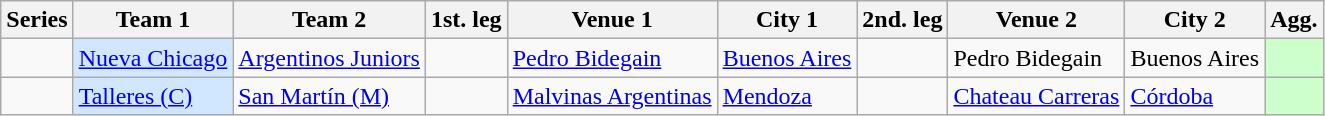<table class=wikitable>
<tr>
<th>Series</th>
<th>Team 1 </th>
<th>Team 2 </th>
<th>1st. leg</th>
<th>Venue 1</th>
<th>City 1</th>
<th>2nd. leg</th>
<th>Venue 2</th>
<th>City 2</th>
<th>Agg.</th>
</tr>
<tr>
<td></td>
<td bgcolor= #d0e7ff><a href='#'>Nueva Chicago</a></td>
<td><a href='#'>Argentinos Juniors</a></td>
<td></td>
<td><a href='#'>Pedro Bidegain</a></td>
<td><a href='#'>Buenos Aires</a></td>
<td></td>
<td>Pedro Bidegain</td>
<td>Buenos Aires</td>
<td bgcolor=#ccffcc></td>
</tr>
<tr>
<td></td>
<td bgcolor= #d0e7ff><a href='#'>Talleres (C)</a></td>
<td><a href='#'>San Martín (M)</a></td>
<td></td>
<td><a href='#'>Malvinas Argentinas</a></td>
<td><a href='#'>Mendoza</a></td>
<td></td>
<td><a href='#'>Chateau Carreras</a></td>
<td><a href='#'>Córdoba</a></td>
<td bgcolor=#ccffcc></td>
</tr>
</table>
